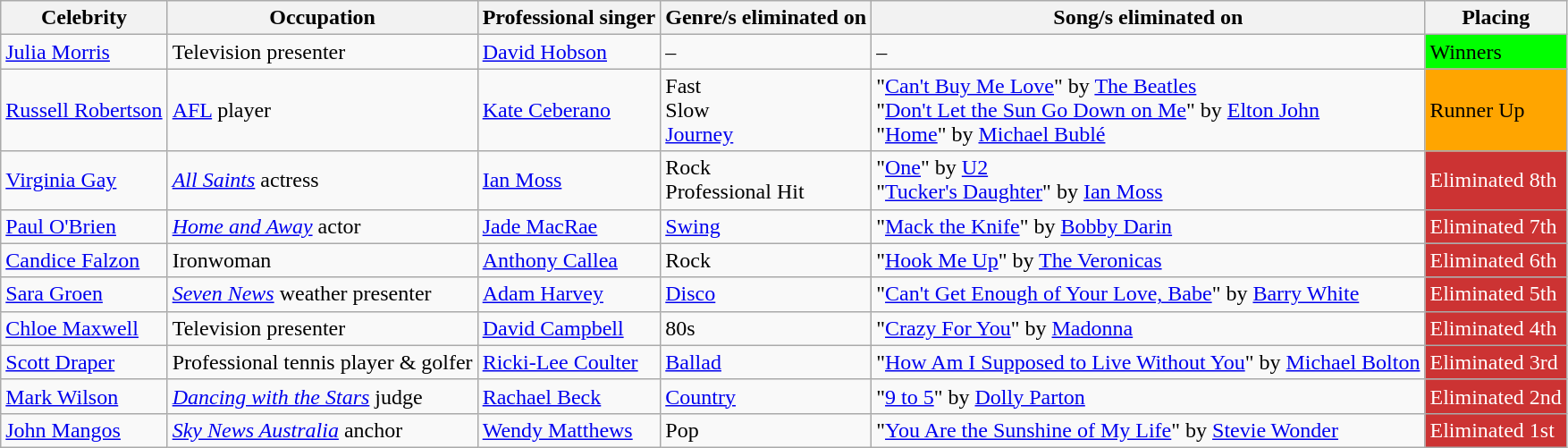<table class=wikitable>
<tr>
<th>Celebrity</th>
<th>Occupation</th>
<th>Professional singer</th>
<th>Genre/s eliminated on</th>
<th>Song/s eliminated on</th>
<th>Placing</th>
</tr>
<tr>
<td><a href='#'>Julia Morris</a></td>
<td>Television presenter</td>
<td><a href='#'>David Hobson</a></td>
<td>–</td>
<td>–</td>
<td bgcolor=lime>Winners<br></td>
</tr>
<tr>
<td><a href='#'>Russell Robertson</a></td>
<td><a href='#'>AFL</a> player</td>
<td><a href='#'>Kate Ceberano</a></td>
<td>Fast<br>Slow<br><a href='#'>Journey</a></td>
<td>"<a href='#'>Can't Buy Me Love</a>" by <a href='#'>The Beatles</a><br>"<a href='#'>Don't Let the Sun Go Down on Me</a>" by <a href='#'>Elton John</a><br>"<a href='#'>Home</a>" by <a href='#'>Michael Bublé</a></td>
<td bgcolor=Orange>Runner Up<br></td>
</tr>
<tr>
<td><a href='#'>Virginia Gay</a></td>
<td><em><a href='#'>All Saints</a></em> actress</td>
<td><a href='#'>Ian Moss</a></td>
<td>Rock<br>Professional Hit</td>
<td>"<a href='#'>One</a>" by <a href='#'>U2</a><br>"<a href='#'>Tucker's Daughter</a>" by <a href='#'>Ian Moss</a></td>
<td style="background:#c33;color:#fff;">Eliminated 8th<br></td>
</tr>
<tr>
<td><a href='#'>Paul O'Brien</a></td>
<td><em><a href='#'>Home and Away</a></em> actor</td>
<td><a href='#'>Jade MacRae</a></td>
<td><a href='#'>Swing</a></td>
<td>"<a href='#'>Mack the Knife</a>" by <a href='#'>Bobby Darin</a></td>
<td style="background:#c33;color:#fff;">Eliminated 7th<br></td>
</tr>
<tr>
<td><a href='#'>Candice Falzon</a></td>
<td>Ironwoman</td>
<td><a href='#'>Anthony Callea</a></td>
<td>Rock</td>
<td>"<a href='#'>Hook Me Up</a>" by <a href='#'>The Veronicas</a></td>
<td style="background:#c33;color:#fff;">Eliminated 6th<br></td>
</tr>
<tr>
<td><a href='#'>Sara Groen</a></td>
<td><em><a href='#'>Seven News</a></em> weather presenter</td>
<td><a href='#'>Adam Harvey</a></td>
<td><a href='#'>Disco</a></td>
<td>"<a href='#'>Can't Get Enough of Your Love, Babe</a>" by <a href='#'>Barry White</a></td>
<td style="background:#c33;color:#fff;">Eliminated 5th<br></td>
</tr>
<tr>
<td><a href='#'>Chloe Maxwell</a></td>
<td>Television presenter</td>
<td><a href='#'>David Campbell</a></td>
<td>80s</td>
<td>"<a href='#'>Crazy For You</a>" by <a href='#'>Madonna</a></td>
<td style="background:#c33;color:#fff;">Eliminated 4th<br></td>
</tr>
<tr>
<td><a href='#'>Scott Draper</a></td>
<td>Professional tennis player & golfer</td>
<td><a href='#'>Ricki-Lee Coulter</a></td>
<td><a href='#'>Ballad</a></td>
<td>"<a href='#'>How Am I Supposed to Live Without You</a>" by <a href='#'>Michael Bolton</a></td>
<td style="background:#c33;color:#fff;">Eliminated 3rd<br></td>
</tr>
<tr>
<td><a href='#'>Mark Wilson</a></td>
<td><em><a href='#'>Dancing with the Stars</a></em> judge</td>
<td><a href='#'>Rachael Beck</a></td>
<td><a href='#'>Country</a></td>
<td>"<a href='#'>9 to 5</a>" by <a href='#'>Dolly Parton</a></td>
<td style="background:#c33;color:#fff;">Eliminated 2nd<br></td>
</tr>
<tr>
<td><a href='#'>John Mangos</a></td>
<td><em><a href='#'>Sky News Australia</a></em> anchor</td>
<td><a href='#'>Wendy Matthews</a></td>
<td>Pop</td>
<td>"<a href='#'>You Are the Sunshine of My Life</a>" by <a href='#'>Stevie Wonder</a></td>
<td style="background:#c33;color:#fff;">Eliminated 1st<br></td>
</tr>
</table>
